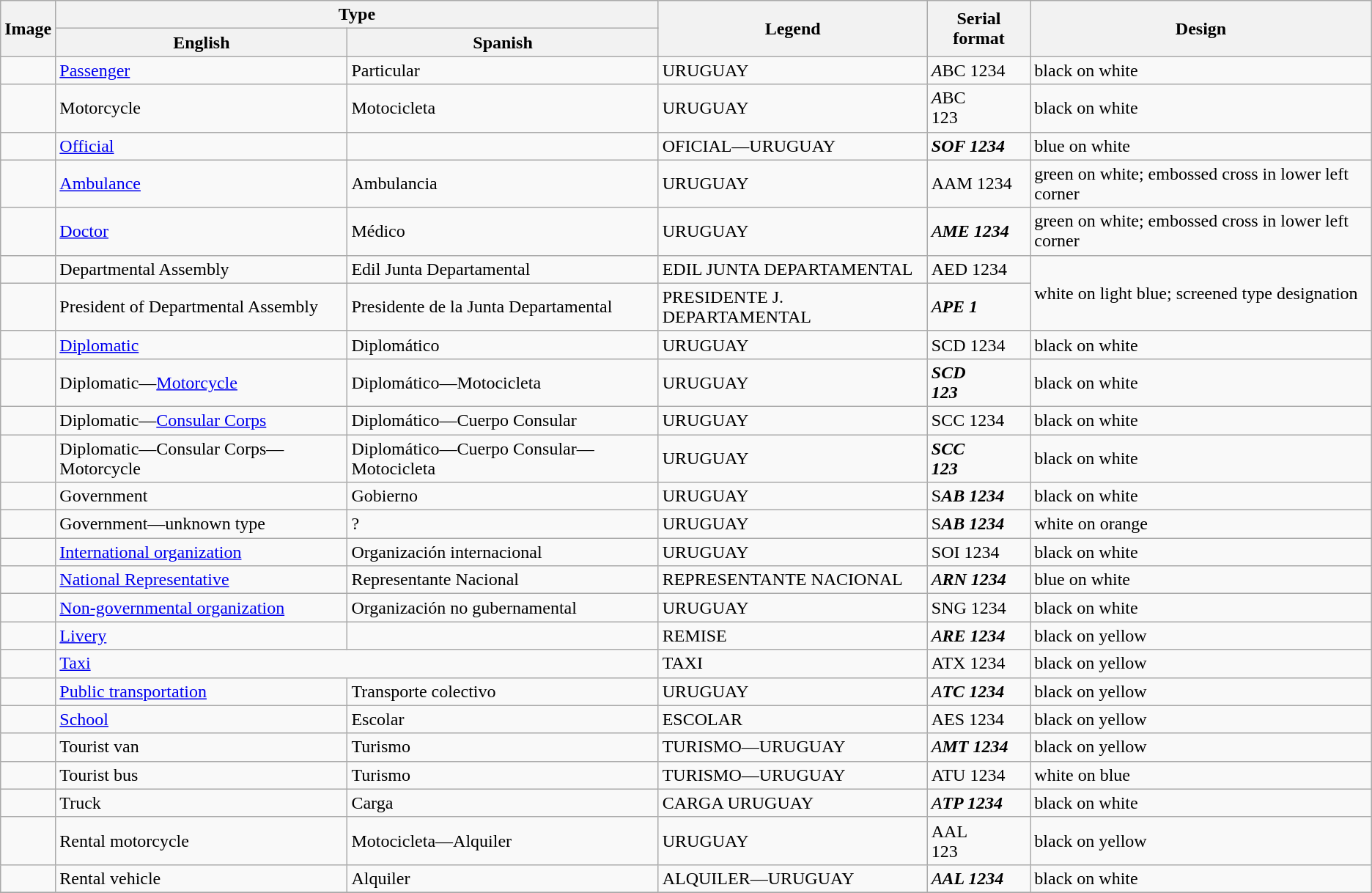<table class=wikitable>
<tr>
<th rowspan=2>Image</th>
<th colspan=2>Type</th>
<th rowspan=2>Legend</th>
<th rowspan=2>Serial format</th>
<th rowspan=2>Design</th>
</tr>
<tr>
<th>English</th>
<th>Spanish</th>
</tr>
<tr>
<td></td>
<td><a href='#'>Passenger</a></td>
<td>Particular</td>
<td>URUGUAY</td>
<td><em>A</em>BC 1234</td>
<td>black on white</td>
</tr>
<tr>
<td></td>
<td>Motorcycle</td>
<td>Motocicleta</td>
<td>URUGUAY</td>
<td><em>A</em>BC<br>123</td>
<td>black on white</td>
</tr>
<tr>
<td></td>
<td><a href='#'>Official</a></td>
<td></td>
<td>OFICIAL—URUGUAY</td>
<td><strong><em>S<em>OF<strong> 1234</td>
<td>blue on white</td>
</tr>
<tr>
<td></td>
<td><a href='#'>Ambulance</a></td>
<td>Ambulancia</td>
<td>URUGUAY</td>
<td></em>A</em></strong>AM</strong> 1234</td>
<td>green on white; embossed cross in lower left corner</td>
</tr>
<tr>
<td></td>
<td><a href='#'>Doctor</a></td>
<td>Médico</td>
<td>URUGUAY</td>
<td><em>A<strong><em>ME<strong> 1234</td>
<td>green on white; embossed cross in lower left corner</td>
</tr>
<tr>
<td></td>
<td>Departmental Assembly</td>
<td>Edil Junta Departamental</td>
<td>EDIL JUNTA DEPARTAMENTAL</td>
<td></em>A</em></strong>ED</strong> 1234</td>
<td rowspan=2>white on light blue; screened type designation</td>
</tr>
<tr>
<td></td>
<td>President of Departmental Assembly</td>
<td>Presidente de la Junta Departamental</td>
<td>PRESIDENTE J. DEPARTAMENTAL</td>
<td><em>A<strong><em>PE 1<strong></td>
</tr>
<tr>
<td></td>
<td><a href='#'>Diplomatic</a></td>
<td>Diplomático</td>
<td>URUGUAY</td>
<td></em></strong>S</em>CD</strong> 1234</td>
<td>black on white</td>
</tr>
<tr>
<td></td>
<td>Diplomatic—<a href='#'>Motorcycle</a></td>
<td>Diplomático—Motocicleta</td>
<td>URUGUAY</td>
<td><strong><em>S<em>CD<strong><br>123</td>
<td>black on white</td>
</tr>
<tr>
<td></td>
<td>Diplomatic—<a href='#'>Consular Corps</a></td>
<td>Diplomático—Cuerpo Consular</td>
<td>URUGUAY</td>
<td></em></strong>S</em>CC</strong> 1234</td>
<td>black on white</td>
</tr>
<tr>
<td></td>
<td>Diplomatic—Consular Corps—Motorcycle</td>
<td>Diplomático—Cuerpo Consular—Motocicleta</td>
<td>URUGUAY</td>
<td><strong><em>S<em>CC<strong><br>123</td>
<td>black on white</td>
</tr>
<tr>
<td></td>
<td>Government</td>
<td>Gobierno</td>
<td>URUGUAY</td>
<td></em></strong>S<strong><em>AB 1234</td>
<td>black on white</td>
</tr>
<tr>
<td></td>
<td>Government—unknown type</td>
<td>?</td>
<td>URUGUAY</td>
<td></em></strong>S<strong><em>AB 1234</td>
<td>white on orange</td>
</tr>
<tr>
<td></td>
<td><a href='#'>International organization</a></td>
<td>Organización internacional</td>
<td>URUGUAY</td>
<td></em></strong>S</em>OI</strong> 1234</td>
<td>black on white</td>
</tr>
<tr>
<td></td>
<td><a href='#'>National Representative</a></td>
<td>Representante Nacional</td>
<td>REPRESENTANTE NACIONAL</td>
<td><em>A<strong><em>RN<strong> 1234</td>
<td>blue on white</td>
</tr>
<tr>
<td></td>
<td><a href='#'>Non-governmental organization</a></td>
<td>Organización no gubernamental</td>
<td>URUGUAY</td>
<td></em></strong>S</em>NG</strong> 1234</td>
<td>black on white</td>
</tr>
<tr>
<td></td>
<td><a href='#'>Livery</a></td>
<td></td>
<td>REMISE</td>
<td><em>A<strong><em>RE<strong> 1234</td>
<td>black on yellow</td>
</tr>
<tr>
<td></td>
<td colspan=2><a href='#'>Taxi</a></td>
<td>TAXI</td>
<td></em>A</em></strong>TX</strong> 1234</td>
<td>black on yellow</td>
</tr>
<tr>
<td></td>
<td><a href='#'>Public transportation</a></td>
<td>Transporte colectivo</td>
<td>URUGUAY</td>
<td><em>A<strong><em>TC<strong> 1234</td>
<td>black on yellow</td>
</tr>
<tr>
<td></td>
<td><a href='#'>School</a></td>
<td>Escolar</td>
<td>ESCOLAR</td>
<td></em>A</em></strong>ES</strong> 1234</td>
<td>black on yellow</td>
</tr>
<tr>
<td></td>
<td>Tourist van</td>
<td>Turismo</td>
<td>TURISMO—URUGUAY</td>
<td><em>A<strong><em>MT<strong> 1234</td>
<td>black on yellow</td>
</tr>
<tr>
<td></td>
<td>Tourist bus</td>
<td>Turismo</td>
<td>TURISMO—URUGUAY</td>
<td></em>A</em></strong>TU</strong> 1234</td>
<td>white on blue</td>
</tr>
<tr>
<td></td>
<td>Truck</td>
<td>Carga</td>
<td>CARGA URUGUAY</td>
<td><em>A<strong><em>TP<strong> 1234</td>
<td>black on white</td>
</tr>
<tr>
<td></td>
<td>Rental motorcycle</td>
<td>Motocicleta—Alquiler</td>
<td>URUGUAY</td>
<td></em>A</em></strong>AL</strong><br>123</td>
<td>black on yellow</td>
</tr>
<tr>
<td></td>
<td>Rental vehicle</td>
<td>Alquiler</td>
<td>ALQUILER—URUGUAY</td>
<td><em>A<strong><em>AL<strong> 1234</td>
<td>black on white</td>
</tr>
<tr>
</tr>
</table>
